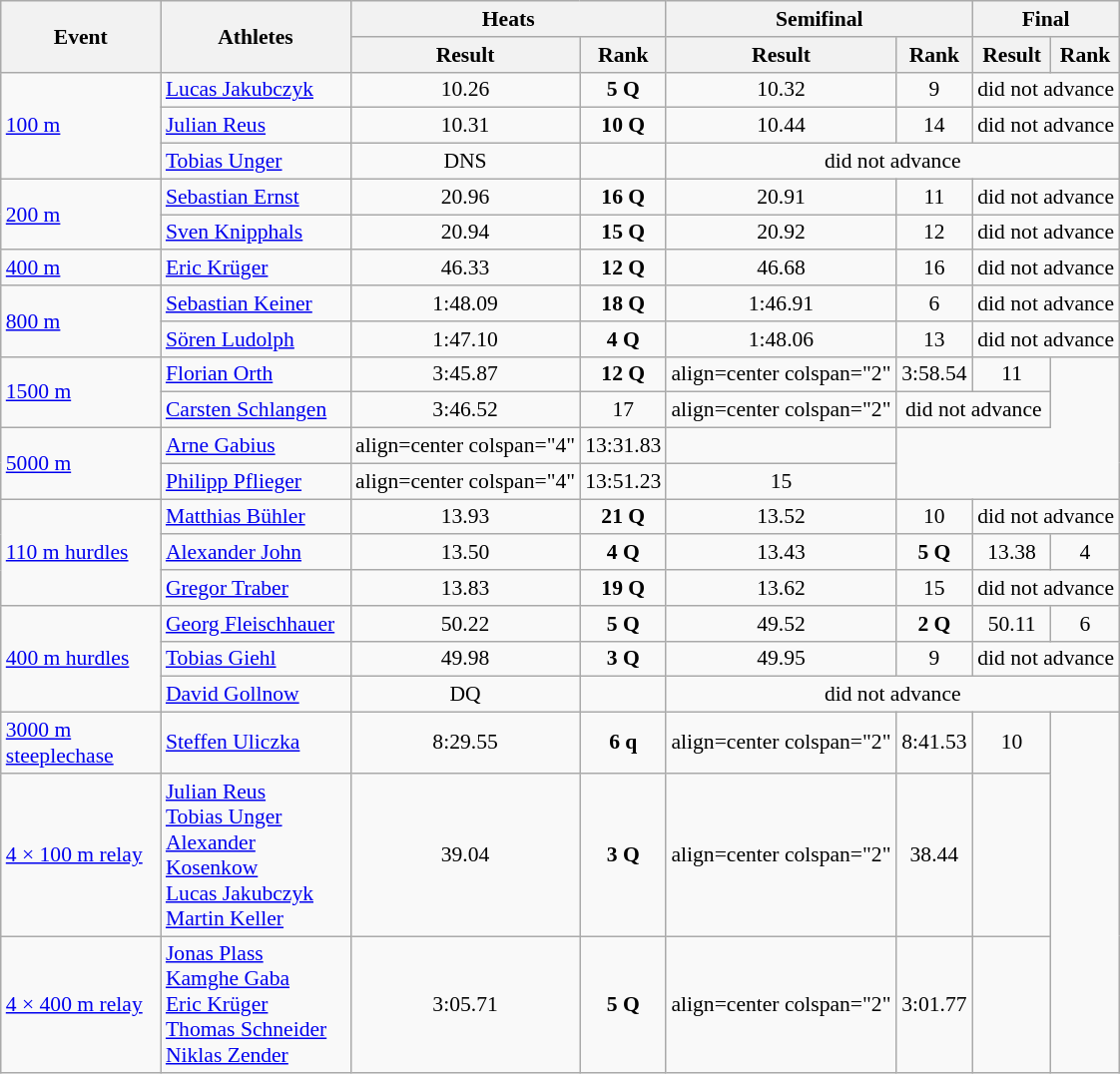<table class="wikitable" border="1" style="font-size:90%">
<tr>
<th rowspan="2" width=100>Event</th>
<th rowspan="2" width=120>Athletes</th>
<th colspan="2">Heats</th>
<th colspan="2">Semifinal</th>
<th colspan="2">Final</th>
</tr>
<tr>
<th>Result</th>
<th>Rank</th>
<th>Result</th>
<th>Rank</th>
<th>Result</th>
<th>Rank</th>
</tr>
<tr>
<td rowspan=3><a href='#'>100 m</a></td>
<td><a href='#'>Lucas Jakubczyk</a></td>
<td align=center>10.26</td>
<td align=center><strong>5 Q</strong></td>
<td align=center>10.32</td>
<td align=center>9</td>
<td align=center colspan="2">did not advance</td>
</tr>
<tr>
<td><a href='#'>Julian Reus</a></td>
<td align=center>10.31</td>
<td align=center><strong>10 Q</strong></td>
<td align=center>10.44</td>
<td align=center>14</td>
<td align=center colspan="2">did not advance</td>
</tr>
<tr>
<td><a href='#'>Tobias Unger</a></td>
<td align=center>DNS</td>
<td align=center></td>
<td align=center colspan="4">did not advance</td>
</tr>
<tr>
<td rowspan=2><a href='#'>200 m</a></td>
<td><a href='#'>Sebastian Ernst</a></td>
<td align=center>20.96</td>
<td align=center><strong>16 Q</strong></td>
<td align=center>20.91</td>
<td align=center>11</td>
<td align=center colspan="2">did not advance</td>
</tr>
<tr>
<td><a href='#'>Sven Knipphals</a></td>
<td align=center>20.94</td>
<td align=center><strong>15 Q</strong></td>
<td align=center>20.92</td>
<td align=center>12</td>
<td align=center colspan="2">did not advance</td>
</tr>
<tr>
<td><a href='#'>400 m</a></td>
<td><a href='#'>Eric Krüger</a></td>
<td align=center>46.33</td>
<td align=center><strong>12 Q</strong></td>
<td align=center>46.68</td>
<td align=center>16</td>
<td align=center colspan="2">did not advance</td>
</tr>
<tr>
<td rowspan=2><a href='#'>800 m</a></td>
<td><a href='#'>Sebastian Keiner</a></td>
<td align=center>1:48.09</td>
<td align=center><strong>18 Q</strong></td>
<td align=center>1:46.91</td>
<td align=center>6</td>
<td align=center colspan="2">did not advance</td>
</tr>
<tr>
<td><a href='#'>Sören Ludolph</a></td>
<td align=center>1:47.10</td>
<td align=center><strong>4 Q</strong></td>
<td align=center>1:48.06</td>
<td align=center>13</td>
<td align=center colspan="2">did not advance</td>
</tr>
<tr>
<td rowspan=2><a href='#'>1500 m</a></td>
<td><a href='#'>Florian Orth</a></td>
<td align=center>3:45.87</td>
<td align=center><strong>12 Q</strong></td>
<td>align=center colspan="2" </td>
<td align=center>3:58.54</td>
<td align=center>11</td>
</tr>
<tr>
<td><a href='#'>Carsten Schlangen</a></td>
<td align=center>3:46.52</td>
<td align=center>17</td>
<td>align=center colspan="2" </td>
<td align=center colspan="2">did not advance</td>
</tr>
<tr>
<td rowspan=2><a href='#'>5000 m</a></td>
<td><a href='#'>Arne Gabius</a></td>
<td>align=center colspan="4" </td>
<td align=center>13:31.83</td>
<td align=center></td>
</tr>
<tr>
<td><a href='#'>Philipp Pflieger</a></td>
<td>align=center colspan="4" </td>
<td align=center>13:51.23</td>
<td align=center>15</td>
</tr>
<tr>
<td rowspan=3><a href='#'>110 m hurdles</a></td>
<td><a href='#'>Matthias Bühler</a></td>
<td align=center>13.93</td>
<td align=center><strong>21 Q</strong></td>
<td align=center>13.52</td>
<td align=center>10</td>
<td align=center colspan="2">did not advance</td>
</tr>
<tr>
<td><a href='#'>Alexander John</a></td>
<td align=center>13.50</td>
<td align=center><strong>4 Q</strong></td>
<td align=center>13.43</td>
<td align=center><strong>5 Q</strong></td>
<td align=center>13.38</td>
<td align=center>4</td>
</tr>
<tr>
<td><a href='#'>Gregor Traber</a></td>
<td align=center>13.83</td>
<td align=center><strong>19 Q</strong></td>
<td align=center>13.62</td>
<td align=center>15</td>
<td align=center colspan="2">did not advance</td>
</tr>
<tr>
<td rowspan=3><a href='#'>400 m hurdles</a></td>
<td><a href='#'>Georg Fleischhauer</a></td>
<td align=center>50.22</td>
<td align=center><strong>5 Q</strong></td>
<td align=center>49.52</td>
<td align=center><strong>2 Q</strong></td>
<td align=center>50.11</td>
<td align=center>6</td>
</tr>
<tr>
<td><a href='#'>Tobias Giehl</a></td>
<td align=center>49.98</td>
<td align=center><strong>3 Q</strong></td>
<td align=center>49.95</td>
<td align=center>9</td>
<td align=center colspan="2">did not advance</td>
</tr>
<tr>
<td><a href='#'>David Gollnow</a></td>
<td align=center>DQ</td>
<td align=center></td>
<td align=center colspan="4">did not advance</td>
</tr>
<tr>
<td><a href='#'>3000 m steeplechase</a></td>
<td><a href='#'>Steffen Uliczka</a></td>
<td align=center>8:29.55</td>
<td align=center><strong>6 q</strong></td>
<td>align=center colspan="2" </td>
<td align=center>8:41.53</td>
<td align=center>10</td>
</tr>
<tr>
<td><a href='#'>4 × 100 m relay</a></td>
<td><a href='#'>Julian Reus</a><br><a href='#'>Tobias Unger</a><br><a href='#'>Alexander Kosenkow</a><br><a href='#'>Lucas Jakubczyk</a><br><a href='#'>Martin Keller</a></td>
<td align=center>39.04</td>
<td align=center><strong>3 Q</strong></td>
<td>align=center colspan="2" </td>
<td align=center>38.44</td>
<td align=center></td>
</tr>
<tr>
<td><a href='#'>4 × 400 m relay</a></td>
<td><a href='#'>Jonas Plass</a><br><a href='#'>Kamghe Gaba</a><br><a href='#'>Eric Krüger</a><br><a href='#'>Thomas Schneider</a><br><a href='#'>Niklas Zender</a></td>
<td align=center>3:05.71</td>
<td align=center><strong>5 Q</strong></td>
<td>align=center colspan="2" </td>
<td align=center>3:01.77</td>
<td align=center></td>
</tr>
</table>
